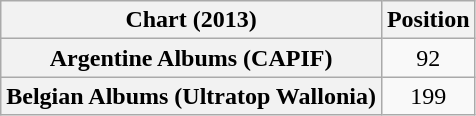<table class="wikitable plainrowheaders" style="text-align:center">
<tr>
<th scope="col">Chart (2013)</th>
<th scope="col">Position</th>
</tr>
<tr>
<th scope="row">Argentine Albums (CAPIF)</th>
<td style="text-align:center;">92</td>
</tr>
<tr>
<th scope="row">Belgian Albums (Ultratop Wallonia)</th>
<td>199</td>
</tr>
</table>
